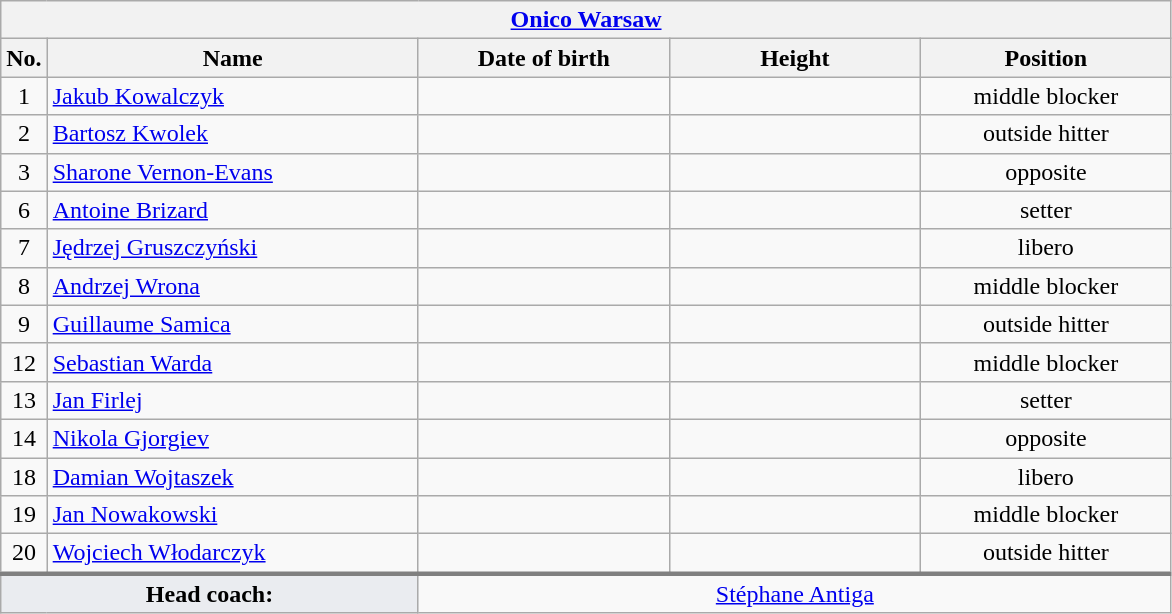<table class="wikitable collapsible collapsed" style="font-size:100%; text-align:center">
<tr>
<th colspan=5 style="width:30em"><a href='#'>Onico Warsaw</a></th>
</tr>
<tr>
<th>No.</th>
<th style="width:15em">Name</th>
<th style="width:10em">Date of birth</th>
<th style="width:10em">Height</th>
<th style="width:10em">Position</th>
</tr>
<tr>
<td>1</td>
<td align=left> <a href='#'>Jakub Kowalczyk</a></td>
<td align=right></td>
<td></td>
<td>middle blocker</td>
</tr>
<tr>
<td>2</td>
<td align=left> <a href='#'>Bartosz Kwolek</a></td>
<td align=right></td>
<td></td>
<td>outside hitter</td>
</tr>
<tr>
<td>3</td>
<td align=left> <a href='#'>Sharone Vernon-Evans</a></td>
<td align=right></td>
<td></td>
<td>opposite</td>
</tr>
<tr>
<td>6</td>
<td align=left> <a href='#'>Antoine Brizard</a></td>
<td align=right></td>
<td></td>
<td>setter</td>
</tr>
<tr>
<td>7</td>
<td align=left> <a href='#'>Jędrzej Gruszczyński</a></td>
<td align=right></td>
<td></td>
<td>libero</td>
</tr>
<tr>
<td>8</td>
<td align=left> <a href='#'>Andrzej Wrona</a></td>
<td align=right></td>
<td></td>
<td>middle blocker</td>
</tr>
<tr>
<td>9</td>
<td align=left> <a href='#'>Guillaume Samica</a></td>
<td align=right></td>
<td></td>
<td>outside hitter</td>
</tr>
<tr>
<td>12</td>
<td align=left> <a href='#'>Sebastian Warda</a></td>
<td align=right></td>
<td></td>
<td>middle blocker</td>
</tr>
<tr>
<td>13</td>
<td align=left> <a href='#'>Jan Firlej</a></td>
<td align=right></td>
<td></td>
<td>setter</td>
</tr>
<tr>
<td>14</td>
<td align=left> <a href='#'>Nikola Gjorgiev</a></td>
<td align=right></td>
<td></td>
<td>opposite</td>
</tr>
<tr>
<td>18</td>
<td align=left> <a href='#'>Damian Wojtaszek</a></td>
<td align=right></td>
<td></td>
<td>libero</td>
</tr>
<tr>
<td>19</td>
<td align=left> <a href='#'>Jan Nowakowski</a></td>
<td align=right></td>
<td></td>
<td>middle blocker</td>
</tr>
<tr>
<td>20</td>
<td align=left> <a href='#'>Wojciech Włodarczyk</a></td>
<td align=right></td>
<td></td>
<td>outside hitter</td>
</tr>
<tr style="border-top: 3px solid grey">
<td colspan=2 style="background:#EAECF0"><strong>Head coach:</strong></td>
<td colspan=3> <a href='#'>Stéphane Antiga</a></td>
</tr>
</table>
